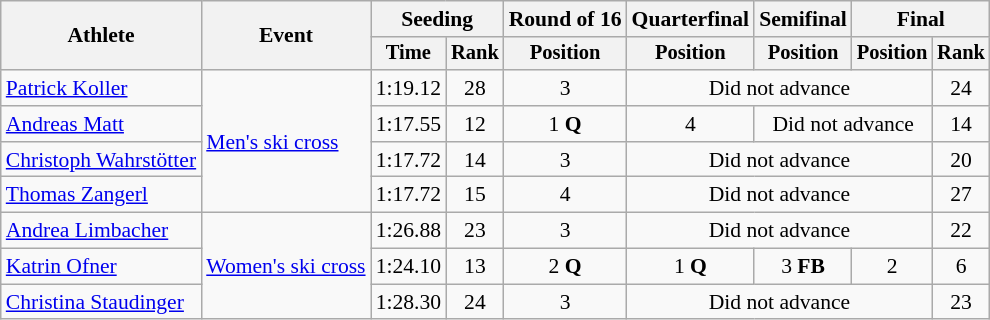<table class="wikitable" style="font-size:90%">
<tr>
<th rowspan="2">Athlete</th>
<th rowspan="2">Event</th>
<th colspan="2">Seeding</th>
<th>Round of 16</th>
<th>Quarterfinal</th>
<th>Semifinal</th>
<th colspan=2>Final</th>
</tr>
<tr style="font-size:95%">
<th>Time</th>
<th>Rank</th>
<th>Position</th>
<th>Position</th>
<th>Position</th>
<th>Position</th>
<th>Rank</th>
</tr>
<tr align=center>
<td align=left><a href='#'>Patrick Koller</a></td>
<td align=left rowspan=4><a href='#'>Men's ski cross</a></td>
<td>1:19.12</td>
<td>28</td>
<td>3</td>
<td colspan=3>Did not advance</td>
<td>24</td>
</tr>
<tr align=center>
<td align=left><a href='#'>Andreas Matt</a></td>
<td>1:17.55</td>
<td>12</td>
<td>1 <strong>Q</strong></td>
<td>4</td>
<td colspan=2>Did not advance</td>
<td>14</td>
</tr>
<tr align=center>
<td align=left><a href='#'>Christoph Wahrstötter</a></td>
<td>1:17.72</td>
<td>14</td>
<td>3</td>
<td colspan=3>Did not advance</td>
<td>20</td>
</tr>
<tr align=center>
<td align=left><a href='#'>Thomas Zangerl</a></td>
<td>1:17.72</td>
<td>15</td>
<td>4</td>
<td colspan=3>Did not advance</td>
<td>27</td>
</tr>
<tr align=center>
<td align=left><a href='#'>Andrea Limbacher</a></td>
<td align=left rowspan=3><a href='#'>Women's ski cross</a></td>
<td>1:26.88</td>
<td>23</td>
<td>3</td>
<td colspan=3>Did not advance</td>
<td>22</td>
</tr>
<tr align=center>
<td align=left><a href='#'>Katrin Ofner</a></td>
<td>1:24.10</td>
<td>13</td>
<td>2 <strong>Q</strong></td>
<td>1 <strong>Q</strong></td>
<td>3 <strong>FB</strong></td>
<td>2</td>
<td>6</td>
</tr>
<tr align=center>
<td align=left><a href='#'>Christina Staudinger</a></td>
<td>1:28.30</td>
<td>24</td>
<td>3</td>
<td colspan=3>Did not advance</td>
<td>23</td>
</tr>
</table>
